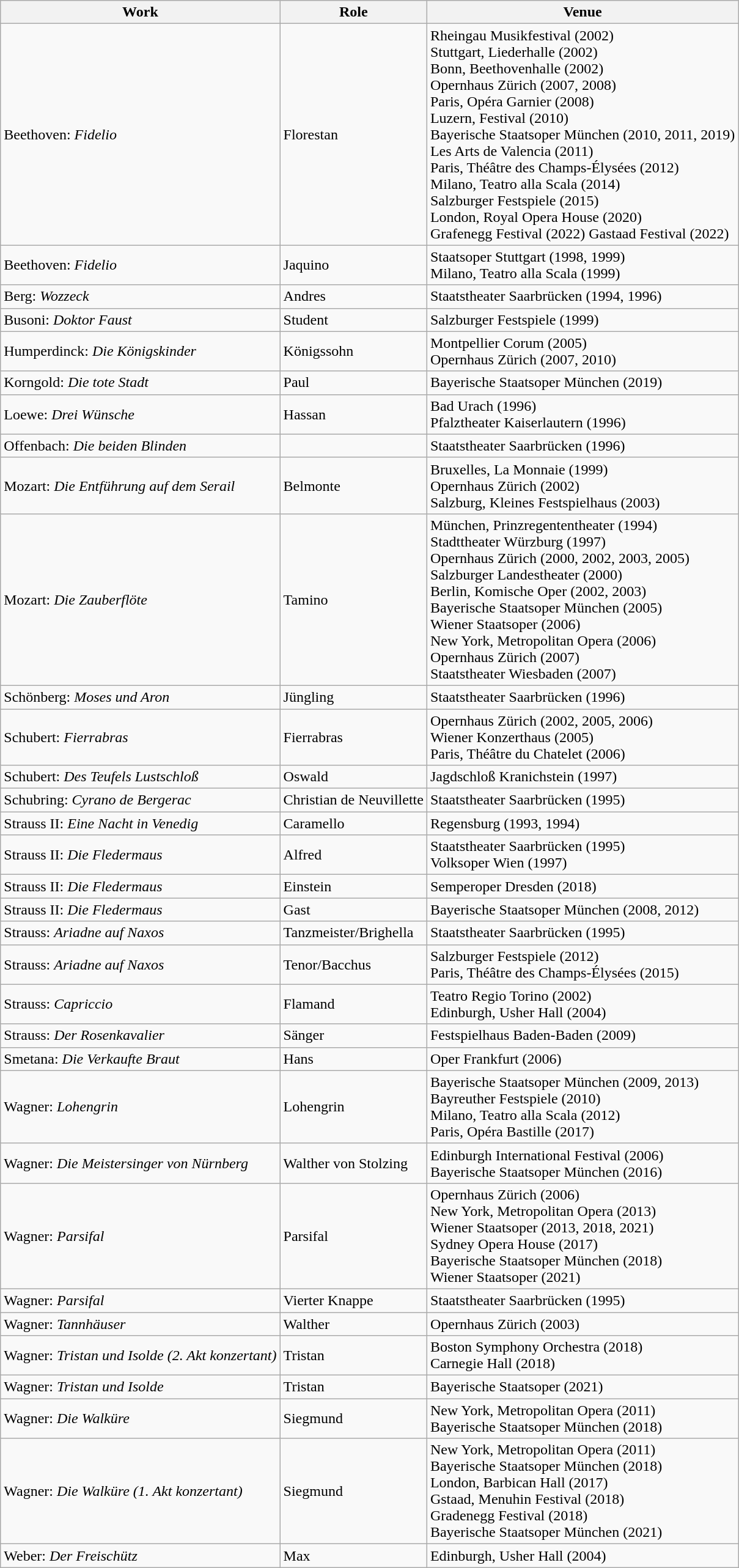<table class="wikitable sortable collapsible">
<tr>
<th rowspan="2">Work</th>
<th rowspan="2">Role</th>
<th rowspan="2">Venue</th>
</tr>
<tr valign="top">
</tr>
<tr>
<td style="text-align:left;">Beethoven: <em>Fidelio</em></td>
<td>Florestan</td>
<td>Rheingau Musikfestival (2002) <br> Stuttgart, Liederhalle (2002) <br> Bonn, Beethovenhalle (2002) <br> Opernhaus Zürich (2007, 2008) <br> Paris, Opéra Garnier (2008) <br> Luzern, Festival (2010) <br> Bayerische Staatsoper München (2010, 2011, 2019) <br> Les Arts de Valencia (2011) <br> Paris, Théâtre des Champs-Élysées (2012) <br> Milano, Teatro alla Scala (2014) <br> Salzburger Festspiele (2015) <br> London, Royal Opera House (2020)<br>Grafenegg Festival (2022)
Gastaad Festival (2022)</td>
</tr>
<tr>
<td style="text-align:left;">Beethoven: <em>Fidelio</em></td>
<td>Jaquino</td>
<td>Staatsoper Stuttgart (1998, 1999) <br> Milano, Teatro alla Scala (1999)</td>
</tr>
<tr>
<td style="text-align:left;">Berg: <em>Wozzeck</em></td>
<td>Andres</td>
<td>Staatstheater Saarbrücken (1994, 1996)</td>
</tr>
<tr>
<td style="text-align:left;">Busoni: <em>Doktor Faust</em></td>
<td>Student</td>
<td>Salzburger Festspiele (1999)</td>
</tr>
<tr>
<td style="text-align:left;">Humperdinck: <em>Die Königskinder</em></td>
<td>Königssohn</td>
<td>Montpellier Corum (2005) <br> Opernhaus Zürich (2007, 2010)</td>
</tr>
<tr>
<td style="text-align:left;">Korngold: <em>Die tote Stadt</em></td>
<td>Paul</td>
<td>Bayerische Staatsoper München (2019)</td>
</tr>
<tr>
<td style="text-align:left;">Loewe: <em>Drei Wünsche</em></td>
<td>Hassan</td>
<td>Bad Urach (1996) <br> Pfalztheater Kaiserlautern (1996)</td>
</tr>
<tr>
<td style="text-align:left;">Offenbach: <em>Die beiden Blinden</em></td>
<td></td>
<td>Staatstheater Saarbrücken (1996)</td>
</tr>
<tr>
<td style="text-align:left;">Mozart: <em>Die Entführung auf dem Serail</em></td>
<td>Belmonte</td>
<td>Bruxelles, La Monnaie (1999) <br> Opernhaus Zürich (2002) <br> Salzburg, Kleines Festspielhaus (2003)</td>
</tr>
<tr>
<td style="text-align:left;">Mozart: <em>Die Zauberflöte</em></td>
<td>Tamino</td>
<td>München, Prinzregententheater (1994) <br> Stadttheater Würzburg (1997) <br> Opernhaus Zürich (2000, 2002, 2003, 2005) <br> Salzburger Landestheater (2000) <br> Berlin, Komische Oper (2002, 2003) <br> Bayerische Staatsoper München (2005) <br> Wiener Staatsoper (2006) <br> New York, Metropolitan Opera (2006) <br> Opernhaus Zürich (2007) <br> Staatstheater Wiesbaden (2007)</td>
</tr>
<tr>
<td style="text-align:left;">Schönberg: <em>Moses und Aron</em></td>
<td>Jüngling</td>
<td>Staatstheater Saarbrücken (1996)</td>
</tr>
<tr>
<td style="text-align:left;">Schubert: <em>Fierrabras</em></td>
<td>Fierrabras</td>
<td>Opernhaus Zürich (2002, 2005, 2006) <br> Wiener Konzerthaus (2005) <br> Paris, Théâtre du Chatelet (2006)</td>
</tr>
<tr>
<td style="text-align:left;">Schubert: <em>Des Teufels Lustschloß</em></td>
<td>Oswald</td>
<td>Jagdschloß Kranichstein (1997)</td>
</tr>
<tr>
<td style="text-align:left;">Schubring: <em>Cyrano de Bergerac</em></td>
<td>Christian de Neuvillette</td>
<td>Staatstheater Saarbrücken (1995)</td>
</tr>
<tr>
<td style="text-align:left;">Strauss II: <em>Eine Nacht in Venedig</em></td>
<td>Caramello</td>
<td>Regensburg (1993, 1994)</td>
</tr>
<tr>
<td style="text-align:left;">Strauss II: <em>Die Fledermaus</em></td>
<td>Alfred</td>
<td>Staatstheater Saarbrücken (1995) <br> Volksoper Wien (1997)</td>
</tr>
<tr>
<td style="text-align:left;">Strauss II: <em>Die Fledermaus</em></td>
<td>Einstein</td>
<td>Semperoper Dresden (2018)</td>
</tr>
<tr>
<td style="text-align:left;">Strauss II: <em>Die Fledermaus</em></td>
<td>Gast</td>
<td>Bayerische Staatsoper München (2008, 2012)</td>
</tr>
<tr>
<td style="text-align:left;">Strauss: <em>Ariadne auf Naxos</em></td>
<td>Tanzmeister/Brighella</td>
<td>Staatstheater Saarbrücken (1995)</td>
</tr>
<tr>
<td style="text-align:left;">Strauss: <em>Ariadne auf Naxos</em></td>
<td>Tenor/Bacchus</td>
<td>Salzburger Festspiele (2012) <br> Paris, Théâtre des Champs-Élysées (2015)</td>
</tr>
<tr>
<td style="text-align:left;">Strauss: <em>Capriccio</em></td>
<td>Flamand</td>
<td>Teatro Regio Torino (2002) <br> Edinburgh, Usher Hall (2004)</td>
</tr>
<tr>
<td style="text-align:left;">Strauss: <em>Der Rosenkavalier</em></td>
<td>Sänger</td>
<td>Festspielhaus Baden-Baden (2009)</td>
</tr>
<tr>
<td style="text-align:left;">Smetana: <em>Die Verkaufte Braut</em></td>
<td>Hans</td>
<td>Oper Frankfurt (2006)</td>
</tr>
<tr>
<td style="text-align:left;">Wagner: <em>Lohengrin</em></td>
<td>Lohengrin</td>
<td>Bayerische Staatsoper München (2009, 2013) <br> Bayreuther Festspiele (2010) <br> Milano, Teatro alla Scala (2012) <br> Paris, Opéra Bastille (2017)</td>
</tr>
<tr>
<td style="text-align:left;">Wagner: <em>Die Meistersinger von Nürnberg</em></td>
<td>Walther von Stolzing</td>
<td>Edinburgh International Festival (2006) <br> Bayerische Staatsoper München (2016)</td>
</tr>
<tr>
<td style="text-align:left;">Wagner: <em>Parsifal</em></td>
<td>Parsifal</td>
<td>Opernhaus Zürich (2006) <br> New York, Metropolitan Opera (2013) <br> Wiener Staatsoper (2013, 2018, 2021) <br> Sydney Opera House (2017) <br> Bayerische Staatsoper München (2018) <br> Wiener Staatsoper (2021)</td>
</tr>
<tr>
<td style="text-align:left;">Wagner: <em>Parsifal</em></td>
<td>Vierter Knappe</td>
<td>Staatstheater Saarbrücken (1995)</td>
</tr>
<tr>
<td style="text-align:left;">Wagner: <em>Tannhäuser</em></td>
<td>Walther</td>
<td>Opernhaus Zürich (2003)</td>
</tr>
<tr>
<td style="text-align:left;">Wagner: <em>Tristan und Isolde (2. Akt konzertant)</em></td>
<td>Tristan</td>
<td>Boston Symphony Orchestra (2018) <br> Carnegie Hall (2018)</td>
</tr>
<tr>
<td style="text-align:left;">Wagner: <em>Tristan und Isolde</em></td>
<td>Tristan</td>
<td>Bayerische Staatsoper (2021)</td>
</tr>
<tr>
<td style="text-align:left;">Wagner: <em>Die Walküre</em></td>
<td>Siegmund</td>
<td>New York, Metropolitan Opera (2011) <br> Bayerische Staatsoper München (2018)</td>
</tr>
<tr>
<td style="text-align:left;">Wagner: <em>Die Walküre (1. Akt konzertant)</em></td>
<td>Siegmund</td>
<td>New York, Metropolitan Opera (2011) <br> Bayerische Staatsoper München (2018) <br> London, Barbican Hall (2017) <br> Gstaad, Menuhin Festival (2018) <br> Gradenegg Festival (2018) <br> Bayerische Staatsoper München (2021)</td>
</tr>
<tr>
<td style="text-align:left;">Weber: <em>Der Freischütz</em></td>
<td>Max</td>
<td>Edinburgh, Usher Hall (2004)</td>
</tr>
</table>
